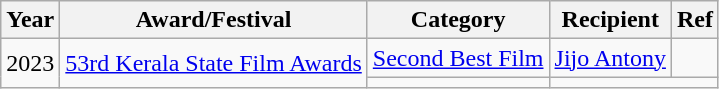<table class="wikitable">
<tr>
<th>Year</th>
<th>Award/Festival</th>
<th>Category</th>
<th>Recipient</th>
<th>Ref</th>
</tr>
<tr>
<td rowspan="2">2023</td>
<td rowspan="2"><a href='#'>53rd Kerala State Film Awards</a></td>
<td><a href='#'>Second Best Film</a></td>
<td><a href='#'>Jijo Antony</a></td>
<td></td>
</tr>
<tr>
<td></td>
</tr>
</table>
